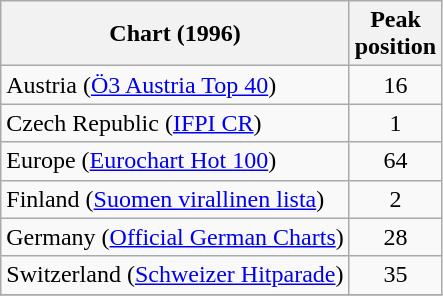<table class="wikitable sortable">
<tr>
<th>Chart (1996)</th>
<th>Peak<br>position</th>
</tr>
<tr>
<td>Austria (<a href='#'>Ö3 Austria Top 40</a>)</td>
<td align="center">16</td>
</tr>
<tr>
<td>Czech Republic (<a href='#'>IFPI CR</a>)</td>
<td align="center">1</td>
</tr>
<tr>
<td>Europe (<a href='#'>Eurochart Hot 100</a>)</td>
<td align="center">64</td>
</tr>
<tr>
<td>Finland (<a href='#'>Suomen virallinen lista</a>)</td>
<td align="center">2</td>
</tr>
<tr>
<td>Germany (<a href='#'>Official German Charts</a>)</td>
<td align="center">28</td>
</tr>
<tr>
<td>Switzerland (<a href='#'>Schweizer Hitparade</a>)</td>
<td align="center">35</td>
</tr>
<tr>
</tr>
</table>
